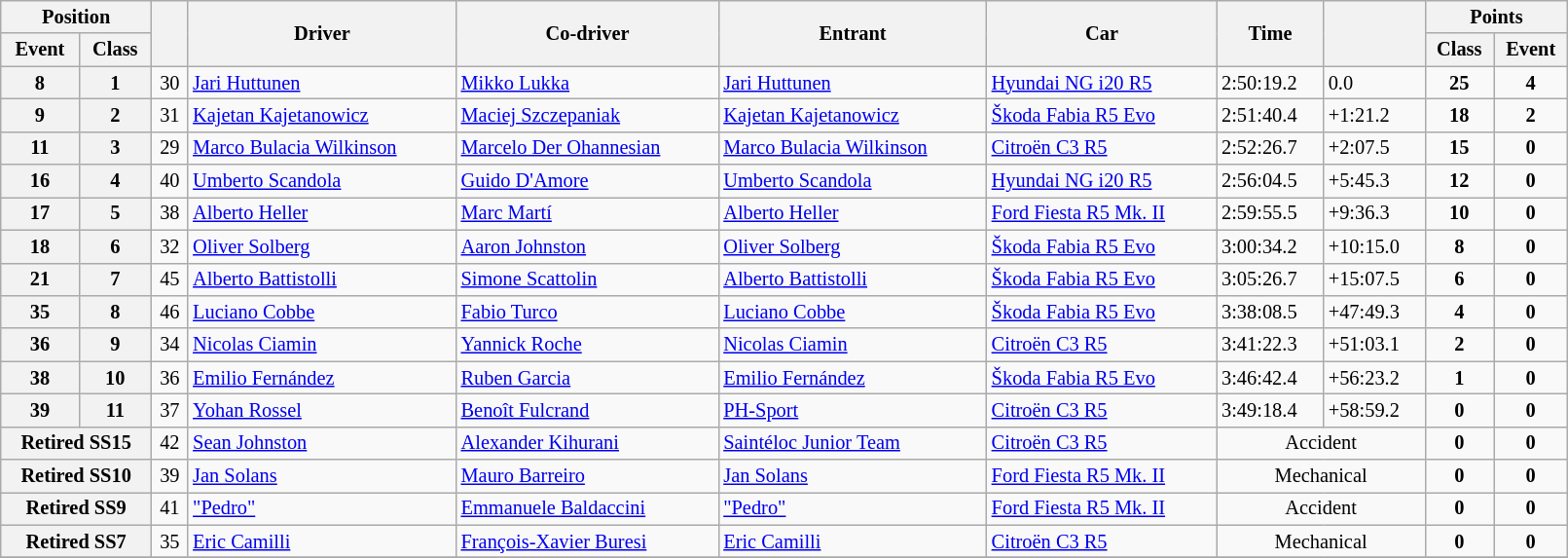<table class="wikitable" width=85% style="font-size: 85%;">
<tr>
<th colspan="2">Position</th>
<th rowspan="2"></th>
<th rowspan="2">Driver</th>
<th rowspan="2">Co-driver</th>
<th rowspan="2">Entrant</th>
<th rowspan="2">Car</th>
<th rowspan="2">Time</th>
<th rowspan="2"></th>
<th colspan="2">Points</th>
</tr>
<tr>
<th>Event</th>
<th>Class</th>
<th>Class</th>
<th>Event</th>
</tr>
<tr>
<th>8</th>
<th>1</th>
<td align="center">30</td>
<td><a href='#'>Jari Huttunen</a></td>
<td><a href='#'>Mikko Lukka</a></td>
<td><a href='#'>Jari Huttunen</a></td>
<td><a href='#'>Hyundai NG i20 R5</a></td>
<td>2:50:19.2</td>
<td>0.0</td>
<td align="center"><strong>25</strong></td>
<td align="center"><strong>4</strong></td>
</tr>
<tr>
<th>9</th>
<th>2</th>
<td align="center">31</td>
<td><a href='#'>Kajetan Kajetanowicz</a></td>
<td><a href='#'>Maciej Szczepaniak</a></td>
<td><a href='#'>Kajetan Kajetanowicz</a></td>
<td><a href='#'>Škoda Fabia R5 Evo</a></td>
<td>2:51:40.4</td>
<td>+1:21.2</td>
<td align="center"><strong>18</strong></td>
<td align="center"><strong>2</strong></td>
</tr>
<tr>
<th>11</th>
<th>3</th>
<td align="center">29</td>
<td><a href='#'>Marco Bulacia Wilkinson</a></td>
<td><a href='#'>Marcelo Der Ohannesian</a></td>
<td><a href='#'>Marco Bulacia Wilkinson</a></td>
<td><a href='#'>Citroën C3 R5</a></td>
<td>2:52:26.7</td>
<td>+2:07.5</td>
<td align="center"><strong>15</strong></td>
<td align="center"><strong>0</strong></td>
</tr>
<tr>
<th>16</th>
<th>4</th>
<td align="center">40</td>
<td><a href='#'>Umberto Scandola</a></td>
<td><a href='#'>Guido D'Amore</a></td>
<td><a href='#'>Umberto Scandola</a></td>
<td><a href='#'>Hyundai NG i20 R5</a></td>
<td>2:56:04.5</td>
<td>+5:45.3</td>
<td align="center"><strong>12</strong></td>
<td align="center"><strong>0</strong></td>
</tr>
<tr>
<th>17</th>
<th>5</th>
<td align="center">38</td>
<td><a href='#'>Alberto Heller</a></td>
<td><a href='#'>Marc Martí</a></td>
<td><a href='#'>Alberto Heller</a></td>
<td><a href='#'>Ford Fiesta R5 Mk. II</a></td>
<td>2:59:55.5</td>
<td>+9:36.3</td>
<td align="center"><strong>10</strong></td>
<td align="center"><strong>0</strong></td>
</tr>
<tr>
<th>18</th>
<th>6</th>
<td align="center">32</td>
<td><a href='#'>Oliver Solberg</a></td>
<td><a href='#'>Aaron Johnston</a></td>
<td><a href='#'>Oliver Solberg</a></td>
<td><a href='#'>Škoda Fabia R5 Evo</a></td>
<td>3:00:34.2</td>
<td>+10:15.0</td>
<td align="center"><strong>8</strong></td>
<td align="center"><strong>0</strong></td>
</tr>
<tr>
<th>21</th>
<th>7</th>
<td align="center">45</td>
<td><a href='#'>Alberto Battistolli</a></td>
<td><a href='#'>Simone Scattolin</a></td>
<td><a href='#'>Alberto Battistolli</a></td>
<td><a href='#'>Škoda Fabia R5 Evo</a></td>
<td>3:05:26.7</td>
<td>+15:07.5</td>
<td align="center"><strong>6</strong></td>
<td align="center"><strong>0</strong></td>
</tr>
<tr>
<th>35</th>
<th>8</th>
<td align="center">46</td>
<td><a href='#'>Luciano Cobbe</a></td>
<td><a href='#'>Fabio Turco</a></td>
<td><a href='#'>Luciano Cobbe</a></td>
<td><a href='#'>Škoda Fabia R5 Evo</a></td>
<td>3:38:08.5</td>
<td>+47:49.3</td>
<td align="center"><strong>4</strong></td>
<td align="center"><strong>0</strong></td>
</tr>
<tr>
<th>36</th>
<th>9</th>
<td align="center">34</td>
<td><a href='#'>Nicolas Ciamin</a></td>
<td><a href='#'>Yannick Roche</a></td>
<td><a href='#'>Nicolas Ciamin</a></td>
<td><a href='#'>Citroën C3 R5</a></td>
<td>3:41:22.3</td>
<td>+51:03.1</td>
<td align="center"><strong>2</strong></td>
<td align="center"><strong>0</strong></td>
</tr>
<tr>
<th>38</th>
<th>10</th>
<td align="center">36</td>
<td><a href='#'>Emilio Fernández</a></td>
<td><a href='#'>Ruben Garcia</a></td>
<td><a href='#'>Emilio Fernández</a></td>
<td><a href='#'>Škoda Fabia R5 Evo</a></td>
<td>3:46:42.4</td>
<td>+56:23.2</td>
<td align="center"><strong>1</strong></td>
<td align="center"><strong>0</strong></td>
</tr>
<tr>
<th>39</th>
<th>11</th>
<td align="center">37</td>
<td><a href='#'>Yohan Rossel</a></td>
<td><a href='#'>Benoît Fulcrand</a></td>
<td><a href='#'>PH-Sport</a></td>
<td><a href='#'>Citroën C3 R5</a></td>
<td>3:49:18.4</td>
<td>+58:59.2</td>
<td align="center"><strong>0</strong></td>
<td align="center"><strong>0</strong></td>
</tr>
<tr>
<th colspan="2" nowrap>Retired SS15</th>
<td align="center">42</td>
<td><a href='#'>Sean Johnston</a></td>
<td><a href='#'>Alexander Kihurani</a></td>
<td><a href='#'>Saintéloc Junior Team</a></td>
<td><a href='#'>Citroën C3 R5</a></td>
<td align="center" colspan="2">Accident</td>
<td align="center"><strong>0</strong></td>
<td align="center"><strong>0</strong></td>
</tr>
<tr>
<th colspan="2" nowrap>Retired SS10</th>
<td align="center">39</td>
<td><a href='#'>Jan Solans</a></td>
<td><a href='#'>Mauro Barreiro</a></td>
<td><a href='#'>Jan Solans</a></td>
<td><a href='#'>Ford Fiesta R5 Mk. II</a></td>
<td align="center" colspan="2">Mechanical</td>
<td align="center"><strong>0</strong></td>
<td align="center"><strong>0</strong></td>
</tr>
<tr>
<th colspan="2" nowrap>Retired SS9</th>
<td align="center">41</td>
<td><a href='#'>"Pedro"</a></td>
<td><a href='#'>Emmanuele Baldaccini</a></td>
<td><a href='#'>"Pedro"</a></td>
<td><a href='#'>Ford Fiesta R5 Mk. II</a></td>
<td align="center" colspan="2">Accident</td>
<td align="center"><strong>0</strong></td>
<td align="center"><strong>0</strong></td>
</tr>
<tr>
<th colspan="2" nowrap>Retired SS7</th>
<td align="center">35</td>
<td><a href='#'>Eric Camilli</a></td>
<td><a href='#'>François-Xavier Buresi</a></td>
<td><a href='#'>Eric Camilli</a></td>
<td><a href='#'>Citroën C3 R5</a></td>
<td align="center" colspan="2">Mechanical</td>
<td align="center"><strong>0</strong></td>
<td align="center"><strong>0</strong></td>
</tr>
<tr>
</tr>
</table>
